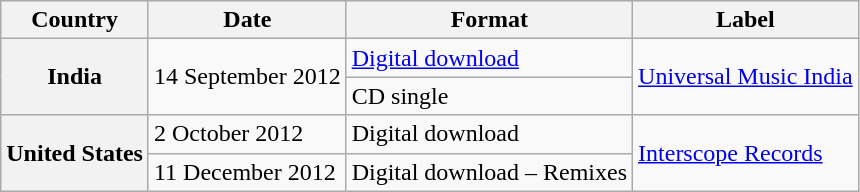<table class="wikitable plainrowheaders">
<tr>
<th scope="col">Country</th>
<th scope="col">Date</th>
<th scope="col">Format</th>
<th scope="col">Label</th>
</tr>
<tr>
<th scope="row" rowspan="2">India</th>
<td rowspan="2">14 September 2012</td>
<td><a href='#'>Digital download</a></td>
<td rowspan="2"><a href='#'>Universal Music India</a></td>
</tr>
<tr>
<td>CD single</td>
</tr>
<tr>
<th scope="row" rowspan="2">United States</th>
<td>2 October 2012</td>
<td>Digital download</td>
<td rowspan="2"><a href='#'>Interscope Records</a></td>
</tr>
<tr>
<td>11 December 2012</td>
<td>Digital download – Remixes</td>
</tr>
</table>
